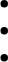<table>
<tr>
<td><br><ul><li></li><li></li><li></li></ul></td>
</tr>
</table>
